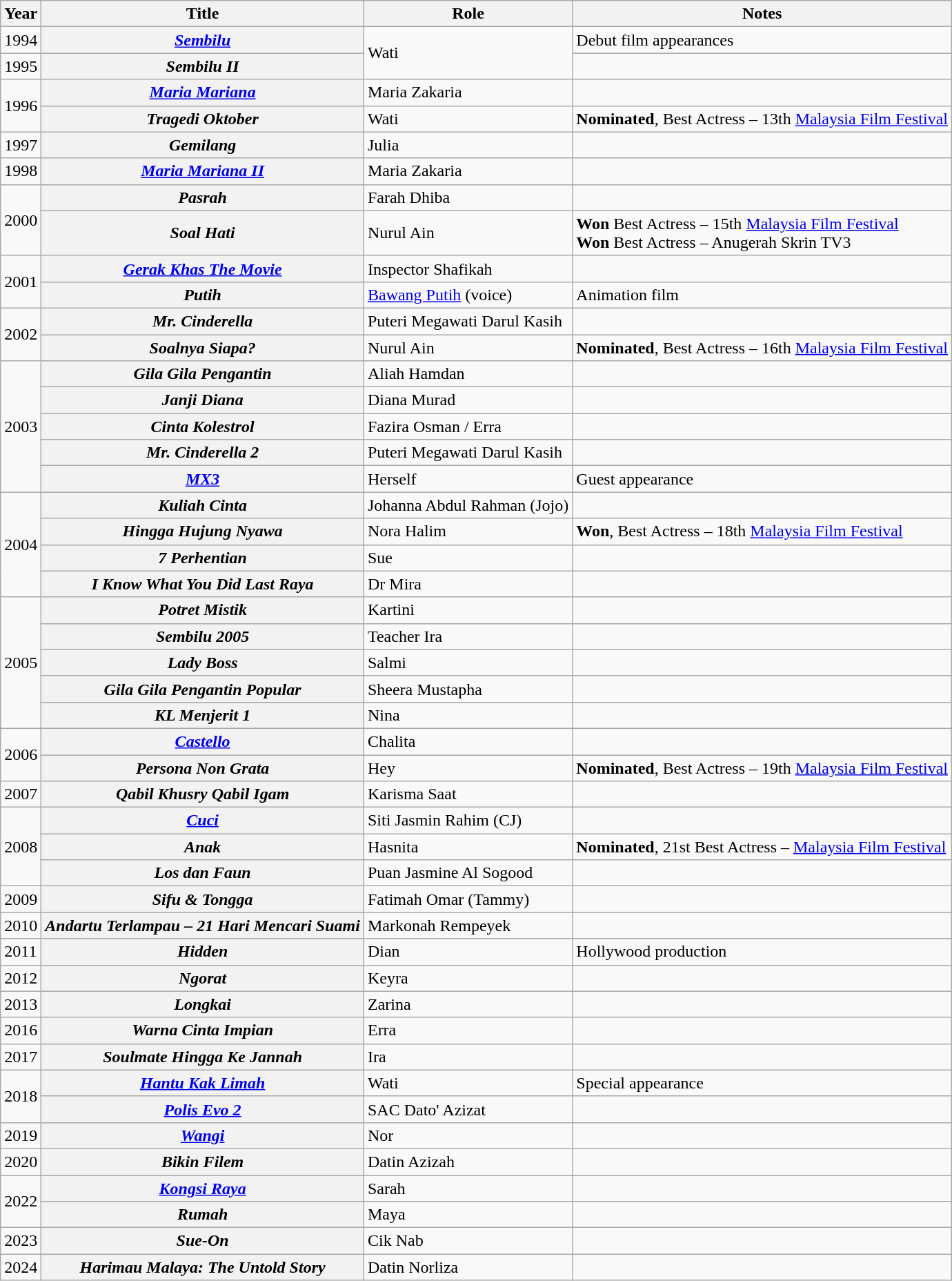<table class="wikitable">
<tr>
<th>Year</th>
<th>Title</th>
<th>Role</th>
<th>Notes</th>
</tr>
<tr>
<td>1994</td>
<th><em><a href='#'>Sembilu</a></em></th>
<td rowspan="2">Wati</td>
<td>Debut film appearances</td>
</tr>
<tr>
<td>1995</td>
<th><em>Sembilu II</em></th>
<td></td>
</tr>
<tr>
<td rowspan="2">1996</td>
<th><em><a href='#'>Maria Mariana</a></em></th>
<td>Maria Zakaria</td>
<td></td>
</tr>
<tr>
<th><em>Tragedi Oktober</em></th>
<td>Wati</td>
<td><strong>Nominated</strong>, Best Actress – 13th <a href='#'>Malaysia Film Festival</a></td>
</tr>
<tr>
<td>1997</td>
<th><em>Gemilang</em></th>
<td>Julia</td>
<td></td>
</tr>
<tr>
<td>1998</td>
<th><em><a href='#'>Maria Mariana II</a></em></th>
<td>Maria Zakaria</td>
<td></td>
</tr>
<tr>
<td rowspan="2">2000</td>
<th><em>Pasrah</em></th>
<td>Farah Dhiba</td>
<td></td>
</tr>
<tr>
<th><em>Soal Hati</em></th>
<td>Nurul Ain</td>
<td><strong>Won</strong> Best Actress – 15th <a href='#'>Malaysia Film Festival</a><br><strong>Won</strong> Best Actress – Anugerah Skrin TV3</td>
</tr>
<tr>
<td rowspan="2">2001</td>
<th><em><a href='#'>Gerak Khas The Movie</a></em></th>
<td>Inspector Shafikah</td>
<td></td>
</tr>
<tr>
<th><em>Putih</em></th>
<td><a href='#'>Bawang Putih</a> (voice)</td>
<td>Animation film</td>
</tr>
<tr>
<td rowspan="2">2002</td>
<th><em>Mr. Cinderella</em></th>
<td>Puteri Megawati Darul Kasih</td>
<td></td>
</tr>
<tr>
<th><em>Soalnya Siapa?</em></th>
<td>Nurul Ain</td>
<td><strong>Nominated</strong>, Best Actress – 16th <a href='#'>Malaysia Film Festival</a></td>
</tr>
<tr>
<td rowspan="5">2003</td>
<th><em>Gila Gila Pengantin</em></th>
<td>Aliah Hamdan</td>
<td></td>
</tr>
<tr>
<th><em>Janji Diana</em></th>
<td>Diana Murad</td>
<td></td>
</tr>
<tr>
<th><em>Cinta Kolestrol</em></th>
<td>Fazira Osman / Erra</td>
<td></td>
</tr>
<tr>
<th><em>Mr. Cinderella 2</em></th>
<td>Puteri Megawati Darul Kasih</td>
<td></td>
</tr>
<tr>
<th><em><a href='#'>MX3</a></em></th>
<td>Herself</td>
<td>Guest appearance</td>
</tr>
<tr>
<td rowspan="4">2004</td>
<th><em>Kuliah Cinta</em></th>
<td>Johanna Abdul Rahman (Jojo)</td>
<td></td>
</tr>
<tr>
<th><em>Hingga Hujung Nyawa</em></th>
<td>Nora Halim</td>
<td><strong>Won</strong>, Best Actress – 18th <a href='#'>Malaysia Film Festival</a></td>
</tr>
<tr>
<th><em>7 Perhentian</em></th>
<td>Sue</td>
<td></td>
</tr>
<tr>
<th><em>I Know What You Did Last Raya</em></th>
<td>Dr Mira</td>
<td></td>
</tr>
<tr>
<td rowspan="5">2005</td>
<th><em>Potret Mistik</em></th>
<td>Kartini</td>
<td></td>
</tr>
<tr>
<th><em>Sembilu 2005</em></th>
<td>Teacher Ira</td>
<td></td>
</tr>
<tr>
<th><em>Lady Boss</em></th>
<td>Salmi</td>
<td></td>
</tr>
<tr>
<th><em>Gila Gila Pengantin Popular</em></th>
<td>Sheera Mustapha</td>
<td></td>
</tr>
<tr>
<th><em>KL Menjerit 1</em></th>
<td>Nina</td>
<td></td>
</tr>
<tr>
<td rowspan="2">2006</td>
<th><em><a href='#'>Castello</a></em></th>
<td>Chalita</td>
<td></td>
</tr>
<tr>
<th><em>Persona Non Grata</em></th>
<td>Hey</td>
<td><strong>Nominated</strong>, Best Actress – 19th <a href='#'>Malaysia Film Festival</a></td>
</tr>
<tr>
<td>2007</td>
<th><em>Qabil Khusry Qabil Igam</em></th>
<td>Karisma Saat</td>
<td></td>
</tr>
<tr>
<td rowspan="3">2008</td>
<th><em><a href='#'>Cuci</a></em></th>
<td>Siti Jasmin Rahim (CJ)</td>
<td></td>
</tr>
<tr>
<th><em>Anak</em></th>
<td>Hasnita</td>
<td><strong>Nominated</strong>, 21st Best Actress – <a href='#'>Malaysia Film Festival</a></td>
</tr>
<tr>
<th><em>Los dan Faun</em></th>
<td>Puan Jasmine Al Sogood</td>
<td></td>
</tr>
<tr>
<td>2009</td>
<th><em>Sifu & Tongga</em></th>
<td>Fatimah Omar (Tammy)</td>
<td></td>
</tr>
<tr>
<td>2010</td>
<th><em>Andartu Terlampau – 21 Hari Mencari Suami</em></th>
<td>Markonah Rempeyek</td>
<td></td>
</tr>
<tr>
<td>2011</td>
<th><em>Hidden</em></th>
<td>Dian</td>
<td>Hollywood production</td>
</tr>
<tr>
<td>2012</td>
<th><em>Ngorat</em></th>
<td>Keyra</td>
<td></td>
</tr>
<tr>
<td>2013</td>
<th><em>Longkai</em></th>
<td>Zarina</td>
<td></td>
</tr>
<tr>
<td>2016</td>
<th><em>Warna Cinta Impian</em></th>
<td>Erra</td>
<td></td>
</tr>
<tr>
<td>2017</td>
<th><em>Soulmate Hingga Ke Jannah</em></th>
<td>Ira</td>
<td></td>
</tr>
<tr>
<td rowspan="2">2018</td>
<th><em><a href='#'>Hantu Kak Limah</a></em></th>
<td>Wati</td>
<td>Special appearance</td>
</tr>
<tr>
<th><em><a href='#'>Polis Evo 2</a></em></th>
<td>SAC Dato' Azizat</td>
<td></td>
</tr>
<tr>
<td>2019</td>
<th><em><a href='#'>Wangi</a></em></th>
<td>Nor</td>
<td></td>
</tr>
<tr>
<td>2020</td>
<th><em>Bikin Filem</em></th>
<td>Datin Azizah</td>
<td></td>
</tr>
<tr>
<td rowspan="2">2022</td>
<th><em><a href='#'>Kongsi Raya</a></em></th>
<td>Sarah</td>
<td></td>
</tr>
<tr>
<th><em>Rumah</em></th>
<td>Maya</td>
<td></td>
</tr>
<tr>
<td>2023</td>
<th><em>Sue-On</em></th>
<td>Cik Nab</td>
<td></td>
</tr>
<tr>
<td>2024</td>
<th><em>Harimau Malaya: The Untold Story</em></th>
<td>Datin Norliza</td>
<td></td>
</tr>
</table>
